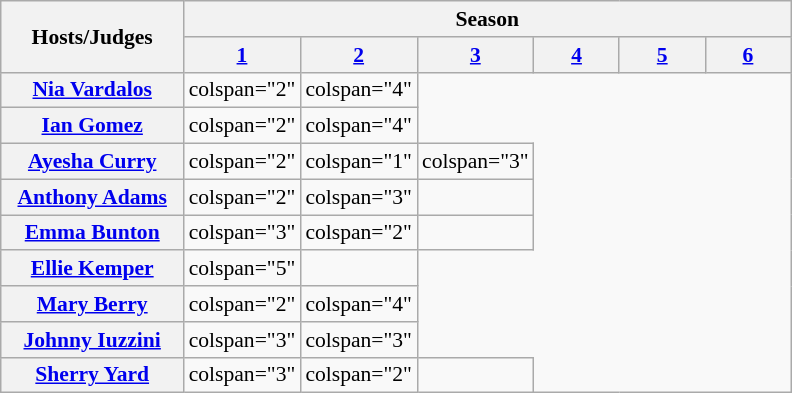<table class="wikitable plainrowheaders" style="font-size:90%;">
<tr>
<th scope="col" style="width:8em;" rowspan="2">Hosts/Judges</th>
<th scope="colgroup" colspan="6">Season</th>
</tr>
<tr>
<th scope="col" style="width:3.5em;"><a href='#'>1</a></th>
<th scope="col" style="width:3.5em;"><a href='#'>2</a></th>
<th scope="col" style="width:3.5em;"><a href='#'>3</a></th>
<th scope="col" style="width:3.5em;"><a href='#'>4</a></th>
<th scope="col" style="width:3.5em;"><a href='#'>5</a></th>
<th scope="col" style="width:3.5em;"><a href='#'>6</a></th>
</tr>
<tr>
<th scope="row"><a href='#'>Nia Vardalos</a></th>
<td>colspan="2" </td>
<td>colspan="4" </td>
</tr>
<tr>
<th scope="row"><a href='#'>Ian Gomez</a></th>
<td>colspan="2" </td>
<td>colspan="4" </td>
</tr>
<tr>
<th scope="row"><a href='#'>Ayesha Curry</a></th>
<td>colspan="2" </td>
<td>colspan="1" </td>
<td>colspan="3" </td>
</tr>
<tr>
<th scope="row"><a href='#'>Anthony Adams</a></th>
<td>colspan="2" </td>
<td>colspan="3" </td>
<td></td>
</tr>
<tr>
<th scope="row"><a href='#'>Emma Bunton</a></th>
<td>colspan="3" </td>
<td>colspan="2" </td>
<td></td>
</tr>
<tr>
<th scope="row"><a href='#'>Ellie Kemper</a></th>
<td>colspan="5" </td>
<td></td>
</tr>
<tr>
<th scope="row"><a href='#'>Mary Berry</a></th>
<td>colspan="2" </td>
<td>colspan="4" </td>
</tr>
<tr>
<th scope="row"><a href='#'>Johnny Iuzzini</a></th>
<td>colspan="3" </td>
<td>colspan="3" </td>
</tr>
<tr>
<th scope="row"><a href='#'>Sherry Yard</a></th>
<td>colspan="3" </td>
<td>colspan="2" </td>
<td></td>
</tr>
</table>
